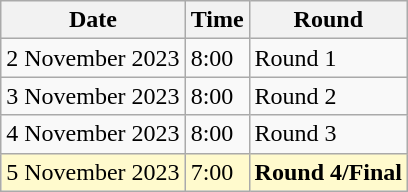<table class="wikitable">
<tr>
<th>Date</th>
<th>Time</th>
<th>Round</th>
</tr>
<tr>
<td>2 November 2023</td>
<td>8:00</td>
<td>Round 1</td>
</tr>
<tr>
<td>3 November 2023</td>
<td>8:00</td>
<td>Round 2</td>
</tr>
<tr>
<td>4 November 2023</td>
<td>8:00</td>
<td>Round 3</td>
</tr>
<tr style="background:lemonchiffon">
<td>5 November 2023</td>
<td>7:00</td>
<td><strong>Round 4/Final</strong></td>
</tr>
</table>
